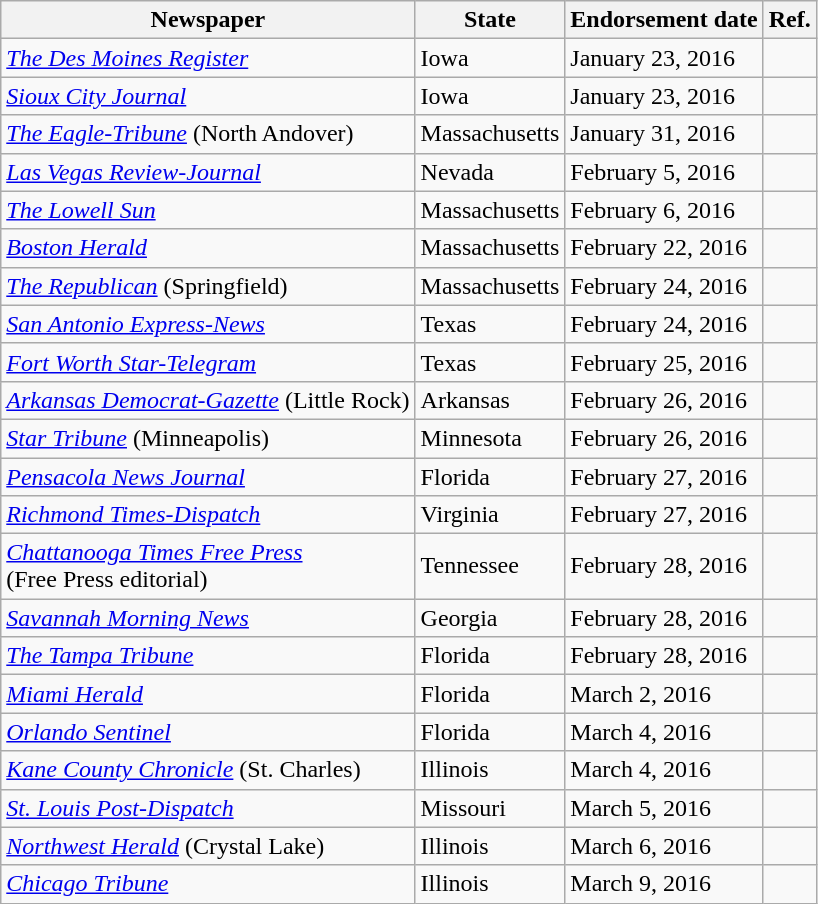<table class="wikitable sortable">
<tr valign=bottom>
<th>Newspaper</th>
<th>State</th>
<th>Endorsement date</th>
<th>Ref.</th>
</tr>
<tr>
<td><em><a href='#'>The Des Moines Register</a></em></td>
<td>Iowa</td>
<td>January 23, 2016</td>
<td></td>
</tr>
<tr>
<td><em><a href='#'>Sioux City Journal</a></em></td>
<td>Iowa</td>
<td>January 23, 2016</td>
<td></td>
</tr>
<tr>
<td><em><a href='#'>The Eagle-Tribune</a></em> (North Andover)</td>
<td>Massachusetts</td>
<td>January 31, 2016</td>
<td></td>
</tr>
<tr>
<td><em><a href='#'>Las Vegas Review-Journal</a></em></td>
<td>Nevada</td>
<td>February 5, 2016</td>
<td></td>
</tr>
<tr>
<td><em><a href='#'>The Lowell Sun</a></em></td>
<td>Massachusetts</td>
<td>February 6, 2016</td>
<td></td>
</tr>
<tr>
<td><em><a href='#'>Boston Herald</a></em></td>
<td>Massachusetts</td>
<td>February 22, 2016</td>
<td></td>
</tr>
<tr>
<td><em><a href='#'>The Republican</a></em> (Springfield)</td>
<td>Massachusetts</td>
<td>February 24, 2016</td>
<td></td>
</tr>
<tr>
<td><em><a href='#'>San Antonio Express-News</a></em></td>
<td>Texas</td>
<td>February 24, 2016</td>
<td></td>
</tr>
<tr>
<td><em><a href='#'>Fort Worth Star-Telegram</a></em></td>
<td>Texas</td>
<td>February 25, 2016</td>
<td></td>
</tr>
<tr>
<td><em><a href='#'>Arkansas Democrat-Gazette</a></em> (Little Rock)</td>
<td>Arkansas</td>
<td>February 26, 2016</td>
<td></td>
</tr>
<tr>
<td><em><a href='#'>Star Tribune</a></em> (Minneapolis)</td>
<td>Minnesota</td>
<td>February 26, 2016</td>
<td></td>
</tr>
<tr>
<td><em><a href='#'>Pensacola News Journal</a></em></td>
<td>Florida</td>
<td>February 27, 2016</td>
<td></td>
</tr>
<tr>
<td><em><a href='#'>Richmond Times-Dispatch</a></em></td>
<td>Virginia</td>
<td>February 27, 2016</td>
<td></td>
</tr>
<tr>
<td><em><a href='#'>Chattanooga Times Free Press</a></em><br>(Free Press editorial)</td>
<td>Tennessee</td>
<td>February 28, 2016</td>
<td></td>
</tr>
<tr>
<td><em><a href='#'>Savannah Morning News</a></em></td>
<td>Georgia</td>
<td>February 28, 2016</td>
<td></td>
</tr>
<tr>
<td><em><a href='#'>The Tampa Tribune</a></em></td>
<td>Florida</td>
<td>February 28, 2016</td>
<td></td>
</tr>
<tr>
<td><em><a href='#'>Miami Herald</a></em></td>
<td>Florida</td>
<td>March 2, 2016</td>
<td></td>
</tr>
<tr>
<td><em><a href='#'>Orlando Sentinel</a></em></td>
<td>Florida</td>
<td>March 4, 2016</td>
<td></td>
</tr>
<tr>
<td><em><a href='#'>Kane County Chronicle</a></em> (St. Charles)</td>
<td>Illinois</td>
<td>March 4, 2016</td>
<td></td>
</tr>
<tr>
<td><em><a href='#'>St. Louis Post-Dispatch</a></em></td>
<td>Missouri</td>
<td>March 5, 2016</td>
<td></td>
</tr>
<tr>
<td><em><a href='#'>Northwest Herald</a></em> (Crystal Lake)</td>
<td>Illinois</td>
<td>March 6, 2016</td>
<td></td>
</tr>
<tr>
<td><em><a href='#'>Chicago Tribune</a></em></td>
<td>Illinois</td>
<td>March 9, 2016</td>
<td></td>
</tr>
</table>
